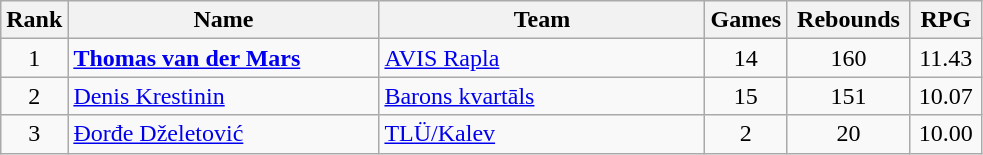<table class="wikitable sortable" style="text-align: center;">
<tr>
<th>Rank</th>
<th width=200>Name</th>
<th width=210>Team</th>
<th>Games</th>
<th width=75>Rebounds</th>
<th width=40>RPG</th>
</tr>
<tr>
<td>1</td>
<td align=left> <strong><a href='#'>Thomas van der Mars</a></strong></td>
<td align=left> <a href='#'>AVIS Rapla</a></td>
<td>14</td>
<td>160</td>
<td>11.43</td>
</tr>
<tr>
<td>2</td>
<td align=left> <a href='#'>Denis Krestinin</a></td>
<td align=left> <a href='#'>Barons kvartāls</a></td>
<td>15</td>
<td>151</td>
<td>10.07</td>
</tr>
<tr>
<td>3</td>
<td align=left> <a href='#'>Đorđe Dželetović</a></td>
<td align=left> <a href='#'>TLÜ/Kalev</a></td>
<td>2</td>
<td>20</td>
<td>10.00</td>
</tr>
</table>
